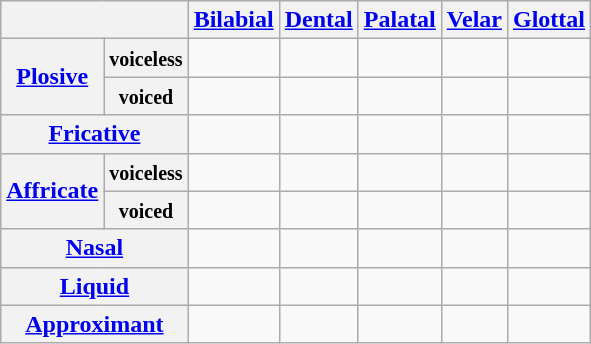<table class="wikitable" style="text-align:center">
<tr>
<th colspan="2"></th>
<th><a href='#'>Bilabial</a></th>
<th><a href='#'>Dental</a></th>
<th><a href='#'>Palatal</a></th>
<th><a href='#'>Velar</a></th>
<th><a href='#'>Glottal</a></th>
</tr>
<tr>
<th rowspan="2"><a href='#'>Plosive</a></th>
<th><small>voiceless</small></th>
<td></td>
<td></td>
<td></td>
<td></td>
<td></td>
</tr>
<tr>
<th><small>voiced</small></th>
<td></td>
<td></td>
<td></td>
<td></td>
<td></td>
</tr>
<tr>
<th colspan="2"><a href='#'>Fricative</a></th>
<td></td>
<td></td>
<td></td>
<td></td>
<td></td>
</tr>
<tr>
<th rowspan="2"><a href='#'>Affricate</a></th>
<th><small>voiceless</small></th>
<td></td>
<td></td>
<td></td>
<td></td>
<td></td>
</tr>
<tr>
<th><small>voiced</small></th>
<td></td>
<td></td>
<td></td>
<td></td>
<td></td>
</tr>
<tr>
<th colspan="2"><a href='#'>Nasal</a></th>
<td></td>
<td></td>
<td></td>
<td></td>
<td></td>
</tr>
<tr>
<th colspan="2"><a href='#'>Liquid</a></th>
<td></td>
<td></td>
<td></td>
<td></td>
<td></td>
</tr>
<tr>
<th colspan="2"><a href='#'>Approximant</a></th>
<td></td>
<td></td>
<td></td>
<td></td>
<td></td>
</tr>
</table>
